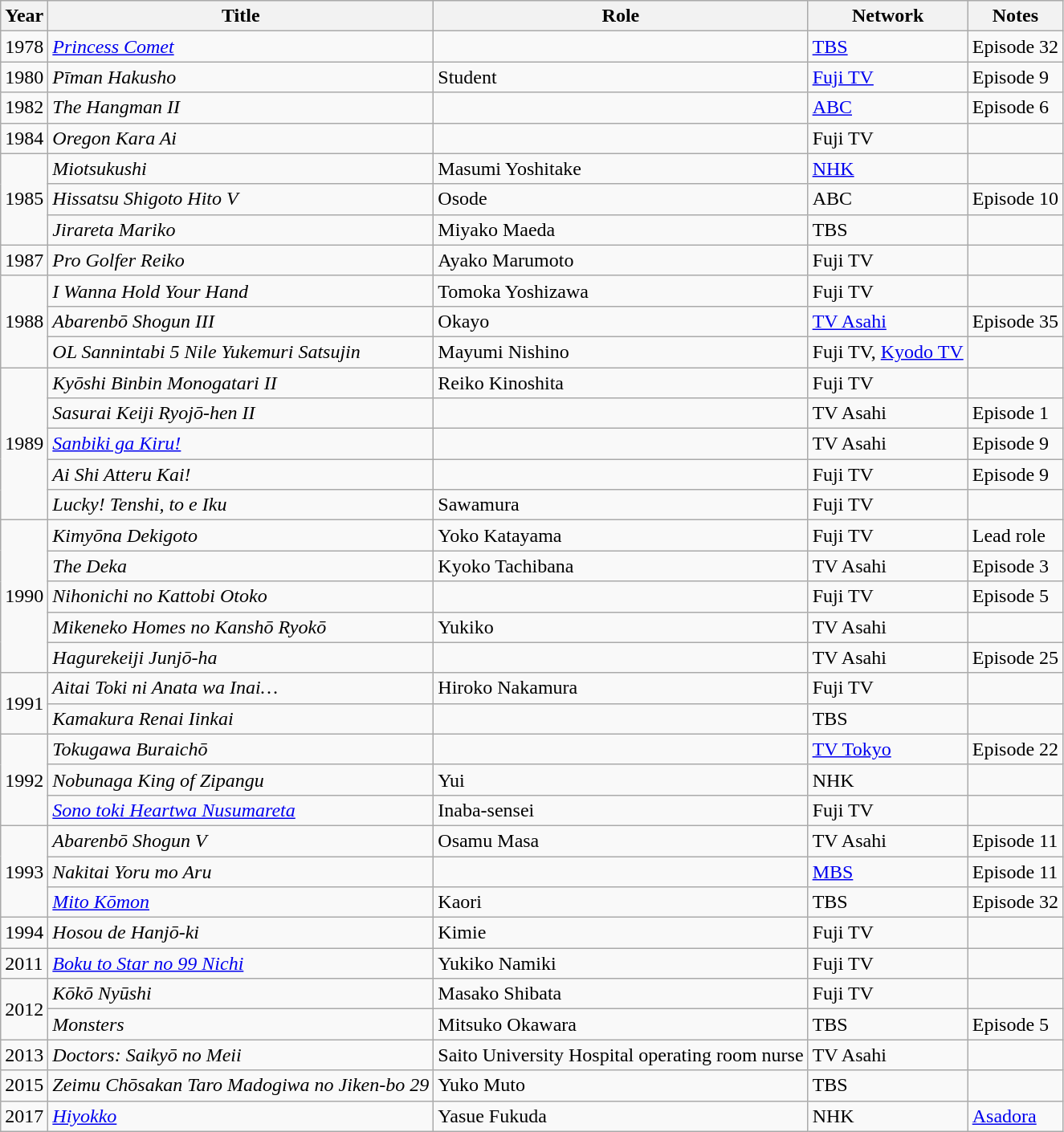<table class="wikitable">
<tr>
<th>Year</th>
<th>Title</th>
<th>Role</th>
<th>Network</th>
<th>Notes</th>
</tr>
<tr>
<td>1978</td>
<td><em><a href='#'>Princess Comet</a></em></td>
<td></td>
<td><a href='#'>TBS</a></td>
<td>Episode 32</td>
</tr>
<tr>
<td>1980</td>
<td><em>Pīman Hakusho</em></td>
<td>Student</td>
<td><a href='#'>Fuji TV</a></td>
<td>Episode 9</td>
</tr>
<tr>
<td>1982</td>
<td><em>The Hangman II</em></td>
<td></td>
<td><a href='#'>ABC</a></td>
<td>Episode 6</td>
</tr>
<tr>
<td>1984</td>
<td><em>Oregon Kara Ai</em></td>
<td></td>
<td>Fuji TV</td>
<td></td>
</tr>
<tr>
<td rowspan="3">1985</td>
<td><em>Miotsukushi</em></td>
<td>Masumi Yoshitake</td>
<td><a href='#'>NHK</a></td>
<td></td>
</tr>
<tr>
<td><em>Hissatsu Shigoto Hito V</em></td>
<td>Osode</td>
<td>ABC</td>
<td>Episode 10</td>
</tr>
<tr>
<td><em>Jirareta Mariko</em></td>
<td>Miyako Maeda</td>
<td>TBS</td>
<td></td>
</tr>
<tr>
<td>1987</td>
<td><em>Pro Golfer Reiko</em></td>
<td>Ayako Marumoto</td>
<td>Fuji TV</td>
<td></td>
</tr>
<tr>
<td rowspan="3">1988</td>
<td><em>I Wanna Hold Your Hand</em></td>
<td>Tomoka Yoshizawa</td>
<td>Fuji TV</td>
<td></td>
</tr>
<tr>
<td><em>Abarenbō Shogun III</em></td>
<td>Okayo</td>
<td><a href='#'>TV Asahi</a></td>
<td>Episode 35</td>
</tr>
<tr>
<td><em>OL Sannintabi 5 Nile Yukemuri Satsujin</em></td>
<td>Mayumi Nishino</td>
<td>Fuji TV, <a href='#'>Kyodo TV</a></td>
<td></td>
</tr>
<tr>
<td rowspan="5">1989</td>
<td><em>Kyōshi Binbin Monogatari II</em></td>
<td>Reiko Kinoshita</td>
<td>Fuji TV</td>
<td></td>
</tr>
<tr>
<td><em>Sasurai Keiji Ryojō-hen II</em></td>
<td></td>
<td>TV Asahi</td>
<td>Episode 1</td>
</tr>
<tr>
<td><em><a href='#'>Sanbiki ga Kiru!</a></em></td>
<td></td>
<td>TV Asahi</td>
<td>Episode 9</td>
</tr>
<tr>
<td><em>Ai Shi Atteru Kai!</em></td>
<td></td>
<td>Fuji TV</td>
<td>Episode 9</td>
</tr>
<tr>
<td><em>Lucky! Tenshi, to e Iku</em></td>
<td>Sawamura</td>
<td>Fuji TV</td>
<td></td>
</tr>
<tr>
<td rowspan="5">1990</td>
<td><em>Kimyōna Dekigoto</em></td>
<td>Yoko Katayama</td>
<td>Fuji TV</td>
<td>Lead role</td>
</tr>
<tr>
<td><em>The Deka</em></td>
<td>Kyoko Tachibana</td>
<td>TV Asahi</td>
<td>Episode 3</td>
</tr>
<tr>
<td><em>Nihonichi no Kattobi Otoko</em></td>
<td></td>
<td>Fuji TV</td>
<td>Episode 5</td>
</tr>
<tr>
<td><em>Mikeneko Homes no Kanshō Ryokō</em></td>
<td>Yukiko</td>
<td>TV Asahi</td>
<td></td>
</tr>
<tr>
<td><em>Hagurekeiji Junjō-ha</em></td>
<td></td>
<td>TV Asahi</td>
<td>Episode 25</td>
</tr>
<tr>
<td rowspan="2">1991</td>
<td><em>Aitai Toki ni Anata wa Inai…</em></td>
<td>Hiroko Nakamura</td>
<td>Fuji TV</td>
<td></td>
</tr>
<tr>
<td><em>Kamakura Renai Iinkai</em></td>
<td></td>
<td>TBS</td>
<td></td>
</tr>
<tr>
<td rowspan="3">1992</td>
<td><em>Tokugawa Buraichō</em></td>
<td></td>
<td><a href='#'>TV Tokyo</a></td>
<td>Episode 22</td>
</tr>
<tr>
<td><em>Nobunaga King of Zipangu</em></td>
<td>Yui</td>
<td>NHK</td>
<td></td>
</tr>
<tr>
<td><em><a href='#'>Sono toki Heartwa Nusumareta</a></em></td>
<td>Inaba-sensei</td>
<td>Fuji TV</td>
<td></td>
</tr>
<tr>
<td rowspan="3">1993</td>
<td><em>Abarenbō Shogun V</em></td>
<td>Osamu Masa</td>
<td>TV Asahi</td>
<td>Episode 11</td>
</tr>
<tr>
<td><em>Nakitai Yoru mo Aru</em></td>
<td></td>
<td><a href='#'>MBS</a></td>
<td>Episode 11</td>
</tr>
<tr>
<td><em><a href='#'>Mito Kōmon</a></em></td>
<td>Kaori</td>
<td>TBS</td>
<td>Episode 32</td>
</tr>
<tr>
<td>1994</td>
<td><em>Hosou de Hanjō-ki</em></td>
<td>Kimie</td>
<td>Fuji TV</td>
<td></td>
</tr>
<tr>
<td>2011</td>
<td><em><a href='#'>Boku to Star no 99 Nichi</a></em></td>
<td>Yukiko Namiki</td>
<td>Fuji TV</td>
<td></td>
</tr>
<tr>
<td rowspan="2">2012</td>
<td><em>Kōkō Nyūshi</em></td>
<td>Masako Shibata</td>
<td>Fuji TV</td>
<td></td>
</tr>
<tr>
<td><em>Monsters</em></td>
<td>Mitsuko Okawara</td>
<td>TBS</td>
<td>Episode 5</td>
</tr>
<tr>
<td>2013</td>
<td><em>Doctors: Saikyō no Meii</em></td>
<td>Saito University Hospital operating room nurse</td>
<td>TV Asahi</td>
<td></td>
</tr>
<tr>
<td>2015</td>
<td><em>Zeimu Chōsakan Taro Madogiwa no Jiken-bo 29</em></td>
<td>Yuko Muto</td>
<td>TBS</td>
<td></td>
</tr>
<tr>
<td>2017</td>
<td><em><a href='#'>Hiyokko</a></em></td>
<td>Yasue Fukuda</td>
<td>NHK</td>
<td><a href='#'>Asadora</a></td>
</tr>
</table>
